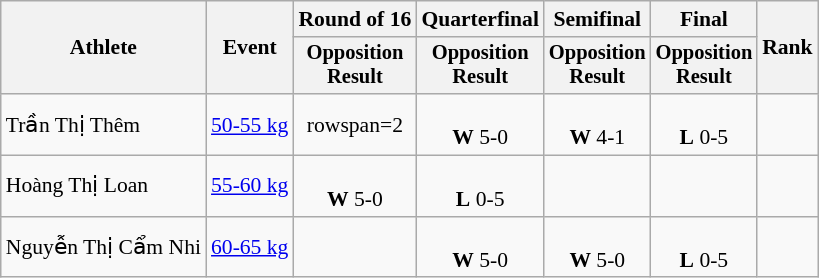<table class=wikitable style=font-size:90%;text-align:center>
<tr>
<th rowspan="2">Athlete</th>
<th rowspan="2">Event</th>
<th>Round of 16</th>
<th>Quarterfinal</th>
<th>Semifinal</th>
<th>Final</th>
<th rowspan="2">Rank</th>
</tr>
<tr style="font-size:95%">
<th>Opposition<br>Result</th>
<th>Opposition<br>Result</th>
<th>Opposition<br>Result</th>
<th>Opposition<br>Result</th>
</tr>
<tr>
<td align=left>Trần Thị Thêm</td>
<td align=left><a href='#'>50-55 kg</a></td>
<td>rowspan=2</td>
<td><br><strong>W</strong> 5-0</td>
<td><br><strong>W</strong> 4-1</td>
<td><br><strong>L</strong> 0-5</td>
<td></td>
</tr>
<tr>
<td align=left>Hoàng Thị Loan</td>
<td align=left><a href='#'>55-60 kg</a></td>
<td><br><strong>W</strong> 5-0</td>
<td><br><strong>L</strong> 0-5</td>
<td></td>
<td></td>
</tr>
<tr>
<td align=left>Nguyễn Thị Cẩm Nhi</td>
<td align=left><a href='#'>60-65 kg</a></td>
<td></td>
<td><br><strong>W</strong> 5-0</td>
<td><br><strong>W</strong> 5-0</td>
<td><br><strong>L</strong> 0-5</td>
<td></td>
</tr>
</table>
